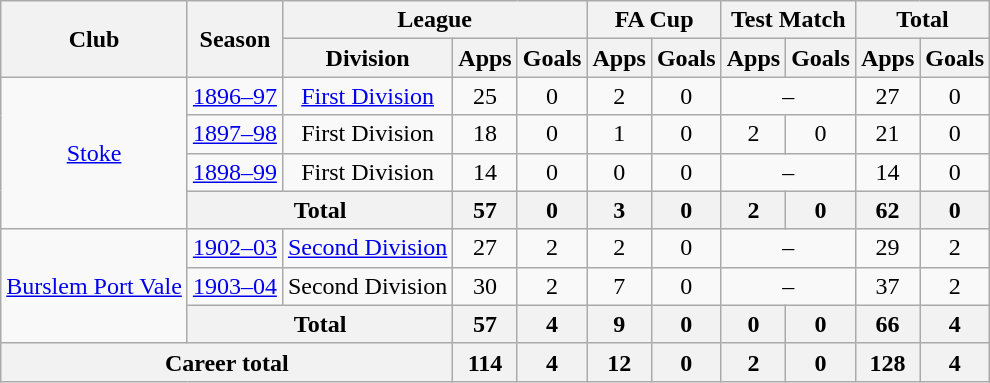<table class="wikitable" style="text-align: center;">
<tr>
<th rowspan="2">Club</th>
<th rowspan="2">Season</th>
<th colspan="3">League</th>
<th colspan="2">FA Cup</th>
<th colspan="2">Test Match</th>
<th colspan="2">Total</th>
</tr>
<tr>
<th>Division</th>
<th>Apps</th>
<th>Goals</th>
<th>Apps</th>
<th>Goals</th>
<th>Apps</th>
<th>Goals</th>
<th>Apps</th>
<th>Goals</th>
</tr>
<tr>
<td rowspan="4"><a href='#'>Stoke</a></td>
<td><a href='#'>1896–97</a></td>
<td><a href='#'>First Division</a></td>
<td>25</td>
<td>0</td>
<td>2</td>
<td>0</td>
<td colspan="2">–</td>
<td>27</td>
<td>0</td>
</tr>
<tr>
<td><a href='#'>1897–98</a></td>
<td>First Division</td>
<td>18</td>
<td>0</td>
<td>1</td>
<td>0</td>
<td>2</td>
<td>0</td>
<td>21</td>
<td>0</td>
</tr>
<tr>
<td><a href='#'>1898–99</a></td>
<td>First Division</td>
<td>14</td>
<td>0</td>
<td>0</td>
<td>0</td>
<td colspan="2">–</td>
<td>14</td>
<td>0</td>
</tr>
<tr>
<th colspan="2">Total</th>
<th>57</th>
<th>0</th>
<th>3</th>
<th>0</th>
<th>2</th>
<th>0</th>
<th>62</th>
<th>0</th>
</tr>
<tr>
<td rowspan="3"><a href='#'>Burslem Port Vale</a></td>
<td><a href='#'>1902–03</a></td>
<td><a href='#'>Second Division</a></td>
<td>27</td>
<td>2</td>
<td>2</td>
<td>0</td>
<td colspan="2">–</td>
<td>29</td>
<td>2</td>
</tr>
<tr>
<td><a href='#'>1903–04</a></td>
<td>Second Division</td>
<td>30</td>
<td>2</td>
<td>7</td>
<td>0</td>
<td colspan="2">–</td>
<td>37</td>
<td>2</td>
</tr>
<tr>
<th colspan="2">Total</th>
<th>57</th>
<th>4</th>
<th>9</th>
<th>0</th>
<th>0</th>
<th>0</th>
<th>66</th>
<th>4</th>
</tr>
<tr>
<th colspan="3">Career total</th>
<th>114</th>
<th>4</th>
<th>12</th>
<th>0</th>
<th>2</th>
<th>0</th>
<th>128</th>
<th>4</th>
</tr>
</table>
